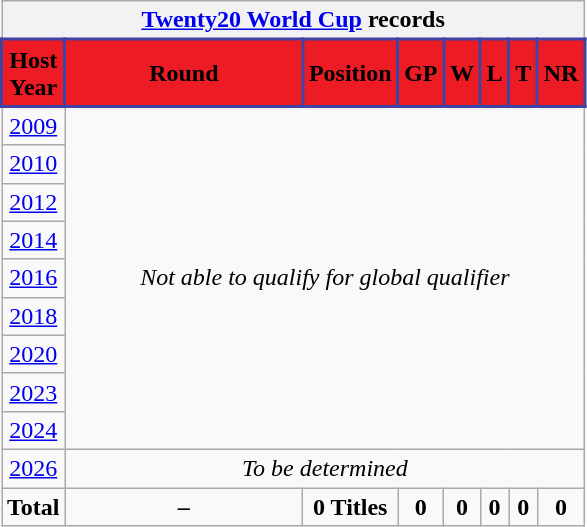<table class="wikitable" style="text-align: center; width=900px;">
<tr>
<th colspan="8"><a href='#'>Twenty20 World Cup</a> records</th>
</tr>
<tr>
<th style="background:#ED1C24;border: 2px solid #3F43A4;"><span>Host<br>Year</span></th>
<th style="background:#ED1C24;border: 2px solid #3F43A4;" width=150><span>Round</span></th>
<th style="background:#ED1C24;border: 2px solid #3F43A4;"><span>Position</span></th>
<th style="background:#ED1C24;border: 2px solid #3F43A4;"><span>GP</span></th>
<th style="background:#ED1C24;border: 2px solid #3F43A4;"><span>W</span></th>
<th style="background:#ED1C24;border: 2px solid #3F43A4;"><span>L</span></th>
<th style="background:#ED1C24;border: 2px solid #3F43A4;"><span>T</span></th>
<th style="background:#ED1C24;border: 2px solid #3F43A4;"><span>NR</span></th>
</tr>
<tr>
<td> <a href='#'>2009</a></td>
<td colspan=7  rowspan=9><em>Not able to qualify for global qualifier</em></td>
</tr>
<tr>
<td> <a href='#'>2010</a></td>
</tr>
<tr>
<td> <a href='#'>2012</a></td>
</tr>
<tr>
<td> <a href='#'>2014</a></td>
</tr>
<tr>
<td> <a href='#'>2016</a></td>
</tr>
<tr>
<td> <a href='#'>2018</a></td>
</tr>
<tr>
<td> <a href='#'>2020</a></td>
</tr>
<tr>
<td> <a href='#'>2023</a></td>
</tr>
<tr>
<td> <a href='#'>2024</a></td>
</tr>
<tr>
<td> <a href='#'>2026</a></td>
<td colspan="7"><em>To be determined</em></td>
</tr>
<tr>
<td><strong>Total</strong></td>
<td><strong>–</strong></td>
<td><strong>0 Titles</strong></td>
<td><strong>0</strong></td>
<td><strong>0</strong></td>
<td><strong>0</strong></td>
<td><strong>0</strong></td>
<td><strong>0</strong></td>
</tr>
</table>
